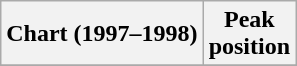<table class="wikitable plainrowheaders" style="text-align:center">
<tr>
<th scope="col">Chart (1997–1998)</th>
<th scope="col">Peak<br>position</th>
</tr>
<tr>
</tr>
</table>
